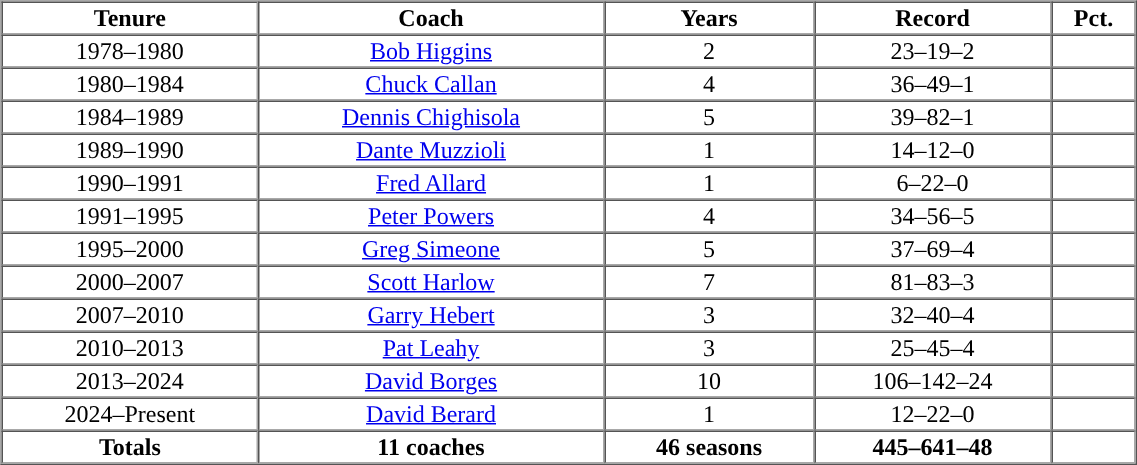<table cellpadding="1" border="1" cellspacing="0" width="60%">
<tr>
<th>Tenure</th>
<th>Coach</th>
<th>Years</th>
<th>Record</th>
<th>Pct.</th>
</tr>
<tr align="center">
<td>1978–1980</td>
<td><a href='#'>Bob Higgins</a></td>
<td>2</td>
<td>23–19–2</td>
<td></td>
</tr>
<tr align="center">
<td>1980–1984</td>
<td><a href='#'>Chuck Callan</a></td>
<td>4</td>
<td>36–49–1</td>
<td></td>
</tr>
<tr align="center">
<td>1984–1989</td>
<td><a href='#'>Dennis Chighisola</a></td>
<td>5</td>
<td>39–82–1</td>
<td></td>
</tr>
<tr align="center">
<td>1989–1990</td>
<td><a href='#'>Dante Muzzioli</a></td>
<td>1</td>
<td>14–12–0</td>
<td></td>
</tr>
<tr align="center">
<td>1990–1991</td>
<td><a href='#'>Fred Allard</a></td>
<td>1</td>
<td>6–22–0</td>
<td></td>
</tr>
<tr align="center">
<td>1991–1995</td>
<td><a href='#'>Peter Powers</a></td>
<td>4</td>
<td>34–56–5</td>
<td></td>
</tr>
<tr align="center">
<td>1995–2000</td>
<td><a href='#'>Greg Simeone</a></td>
<td>5</td>
<td>37–69–4</td>
<td></td>
</tr>
<tr align="center">
<td>2000–2007</td>
<td><a href='#'>Scott Harlow</a></td>
<td>7</td>
<td>81–83–3</td>
<td></td>
</tr>
<tr align="center">
<td>2007–2010</td>
<td><a href='#'>Garry Hebert</a></td>
<td>3</td>
<td>32–40–4</td>
<td></td>
</tr>
<tr align="center">
<td>2010–2013</td>
<td><a href='#'>Pat Leahy</a></td>
<td>3</td>
<td>25–45–4</td>
<td></td>
</tr>
<tr align="center">
<td>2013–2024</td>
<td><a href='#'>David Borges</a></td>
<td>10</td>
<td>106–142–24</td>
<td></td>
</tr>
<tr align="center">
<td>2024–Present</td>
<td><a href='#'>David Berard</a></td>
<td>1</td>
<td>12–22–0</td>
<td></td>
</tr>
<tr align="center">
<th>Totals</th>
<th>11 coaches</th>
<th>46 seasons</th>
<th>445–641–48</th>
<th></th>
</tr>
</table>
